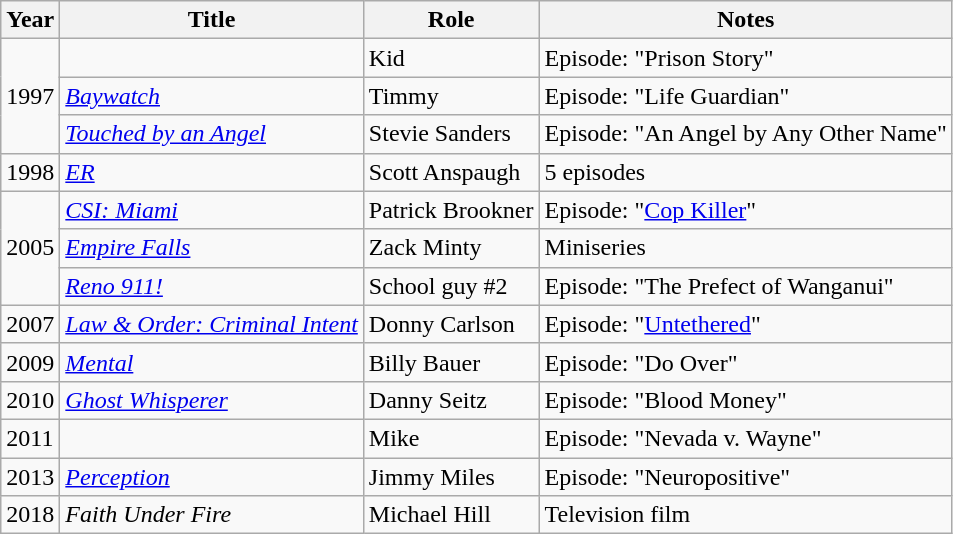<table class="wikitable sortable">
<tr>
<th>Year</th>
<th>Title</th>
<th>Role</th>
<th class="unsortable">Notes</th>
</tr>
<tr>
<td rowspan="3">1997</td>
<td><em></em></td>
<td>Kid</td>
<td>Episode: "Prison Story"</td>
</tr>
<tr>
<td><em><a href='#'>Baywatch</a></em></td>
<td>Timmy</td>
<td>Episode: "Life Guardian"</td>
</tr>
<tr>
<td><em><a href='#'>Touched by an Angel</a></em></td>
<td>Stevie Sanders</td>
<td>Episode: "An Angel by Any Other Name"</td>
</tr>
<tr>
<td>1998</td>
<td><em><a href='#'>ER</a></em></td>
<td>Scott Anspaugh</td>
<td>5 episodes</td>
</tr>
<tr>
<td rowspan="3">2005</td>
<td><em><a href='#'>CSI: Miami</a></em></td>
<td>Patrick Brookner</td>
<td>Episode: "<a href='#'>Cop Killer</a>"</td>
</tr>
<tr>
<td><em><a href='#'>Empire Falls</a></em></td>
<td>Zack Minty</td>
<td>Miniseries</td>
</tr>
<tr>
<td><em><a href='#'>Reno 911!</a></em></td>
<td>School guy #2</td>
<td>Episode: "The Prefect of Wanganui"</td>
</tr>
<tr>
<td>2007</td>
<td><em><a href='#'>Law & Order: Criminal Intent</a></em></td>
<td>Donny Carlson</td>
<td>Episode: "<a href='#'>Untethered</a>"</td>
</tr>
<tr>
<td>2009</td>
<td><em><a href='#'>Mental</a></em></td>
<td>Billy Bauer</td>
<td>Episode: "Do Over"</td>
</tr>
<tr>
<td>2010</td>
<td><em><a href='#'>Ghost Whisperer</a></em></td>
<td>Danny Seitz</td>
<td>Episode: "Blood Money"</td>
</tr>
<tr>
<td>2011</td>
<td><em></em></td>
<td>Mike</td>
<td>Episode: "Nevada v. Wayne"</td>
</tr>
<tr>
<td>2013</td>
<td><em><a href='#'>Perception</a></em></td>
<td>Jimmy Miles</td>
<td>Episode: "Neuropositive"</td>
</tr>
<tr>
<td>2018</td>
<td><em>Faith Under Fire</em></td>
<td>Michael Hill</td>
<td>Television film</td>
</tr>
</table>
